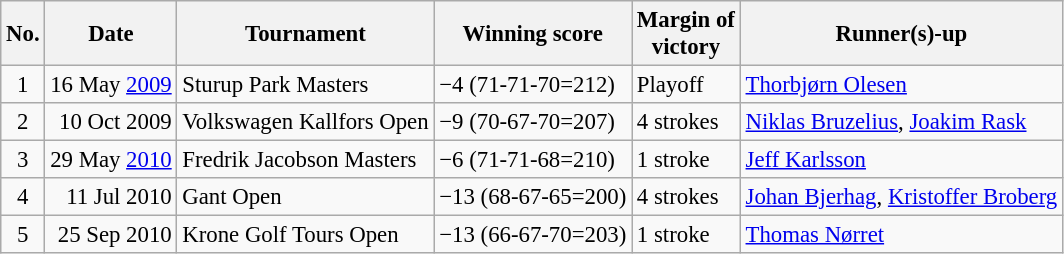<table class="wikitable" style="font-size:95%;">
<tr>
<th>No.</th>
<th>Date</th>
<th>Tournament</th>
<th>Winning score</th>
<th>Margin of<br>victory</th>
<th>Runner(s)-up</th>
</tr>
<tr>
<td align=center>1</td>
<td align=right>16 May <a href='#'>2009</a></td>
<td>Sturup Park Masters</td>
<td>−4 (71-71-70=212)</td>
<td>Playoff</td>
<td> <a href='#'>Thorbjørn Olesen</a></td>
</tr>
<tr>
<td align=center>2</td>
<td align=right>10 Oct 2009</td>
<td>Volkswagen Kallfors Open</td>
<td>−9 (70-67-70=207)</td>
<td>4 strokes</td>
<td> <a href='#'>Niklas Bruzelius</a>,  <a href='#'>Joakim Rask</a></td>
</tr>
<tr>
<td align=center>3</td>
<td align=right>29 May <a href='#'>2010</a></td>
<td>Fredrik Jacobson Masters</td>
<td>−6 (71-71-68=210)</td>
<td>1 stroke</td>
<td> <a href='#'>Jeff Karlsson</a></td>
</tr>
<tr>
<td align=center>4</td>
<td align=right>11 Jul 2010</td>
<td>Gant Open</td>
<td>−13 (68-67-65=200)</td>
<td>4 strokes</td>
<td> <a href='#'>Johan Bjerhag</a>,  <a href='#'>Kristoffer Broberg</a></td>
</tr>
<tr>
<td align=center>5</td>
<td align=right>25 Sep 2010</td>
<td>Krone Golf Tours Open</td>
<td>−13 (66-67-70=203)</td>
<td>1 stroke</td>
<td> <a href='#'>Thomas Nørret</a></td>
</tr>
</table>
